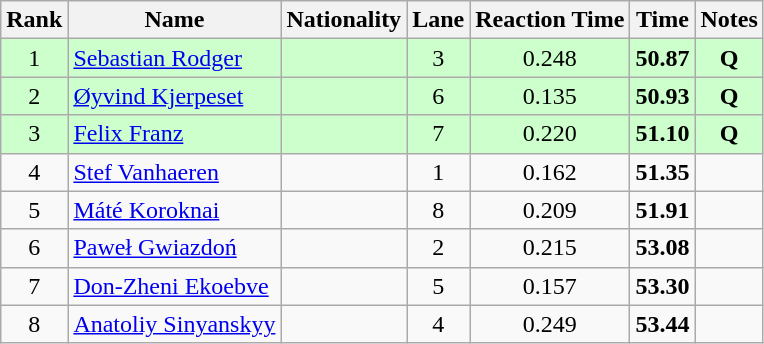<table class="wikitable sortable" style="text-align:center">
<tr>
<th>Rank</th>
<th>Name</th>
<th>Nationality</th>
<th>Lane</th>
<th>Reaction Time</th>
<th>Time</th>
<th>Notes</th>
</tr>
<tr bgcolor=ccffcc>
<td>1</td>
<td align=left><a href='#'>Sebastian Rodger</a></td>
<td align=left></td>
<td>3</td>
<td>0.248</td>
<td><strong>50.87</strong></td>
<td><strong>Q</strong></td>
</tr>
<tr bgcolor=ccffcc>
<td>2</td>
<td align=left><a href='#'>Øyvind Kjerpeset</a></td>
<td align=left></td>
<td>6</td>
<td>0.135</td>
<td><strong>50.93</strong></td>
<td><strong>Q</strong></td>
</tr>
<tr bgcolor=ccffcc>
<td>3</td>
<td align=left><a href='#'>Felix Franz</a></td>
<td align=left></td>
<td>7</td>
<td>0.220</td>
<td><strong>51.10</strong></td>
<td><strong>Q</strong></td>
</tr>
<tr>
<td>4</td>
<td align=left><a href='#'>Stef Vanhaeren</a></td>
<td align=left></td>
<td>1</td>
<td>0.162</td>
<td><strong>51.35</strong></td>
<td></td>
</tr>
<tr>
<td>5</td>
<td align=left><a href='#'>Máté Koroknai</a></td>
<td align=left></td>
<td>8</td>
<td>0.209</td>
<td><strong>51.91</strong></td>
<td></td>
</tr>
<tr>
<td>6</td>
<td align=left><a href='#'>Paweł Gwiazdoń</a></td>
<td align=left></td>
<td>2</td>
<td>0.215</td>
<td><strong>53.08</strong></td>
<td></td>
</tr>
<tr>
<td>7</td>
<td align=left><a href='#'>Don-Zheni Ekoebve</a></td>
<td align=left></td>
<td>5</td>
<td>0.157</td>
<td><strong>53.30</strong></td>
<td></td>
</tr>
<tr>
<td>8</td>
<td align=left><a href='#'>Anatoliy Sinyanskyy</a></td>
<td align=left></td>
<td>4</td>
<td>0.249</td>
<td><strong>53.44</strong></td>
<td></td>
</tr>
</table>
